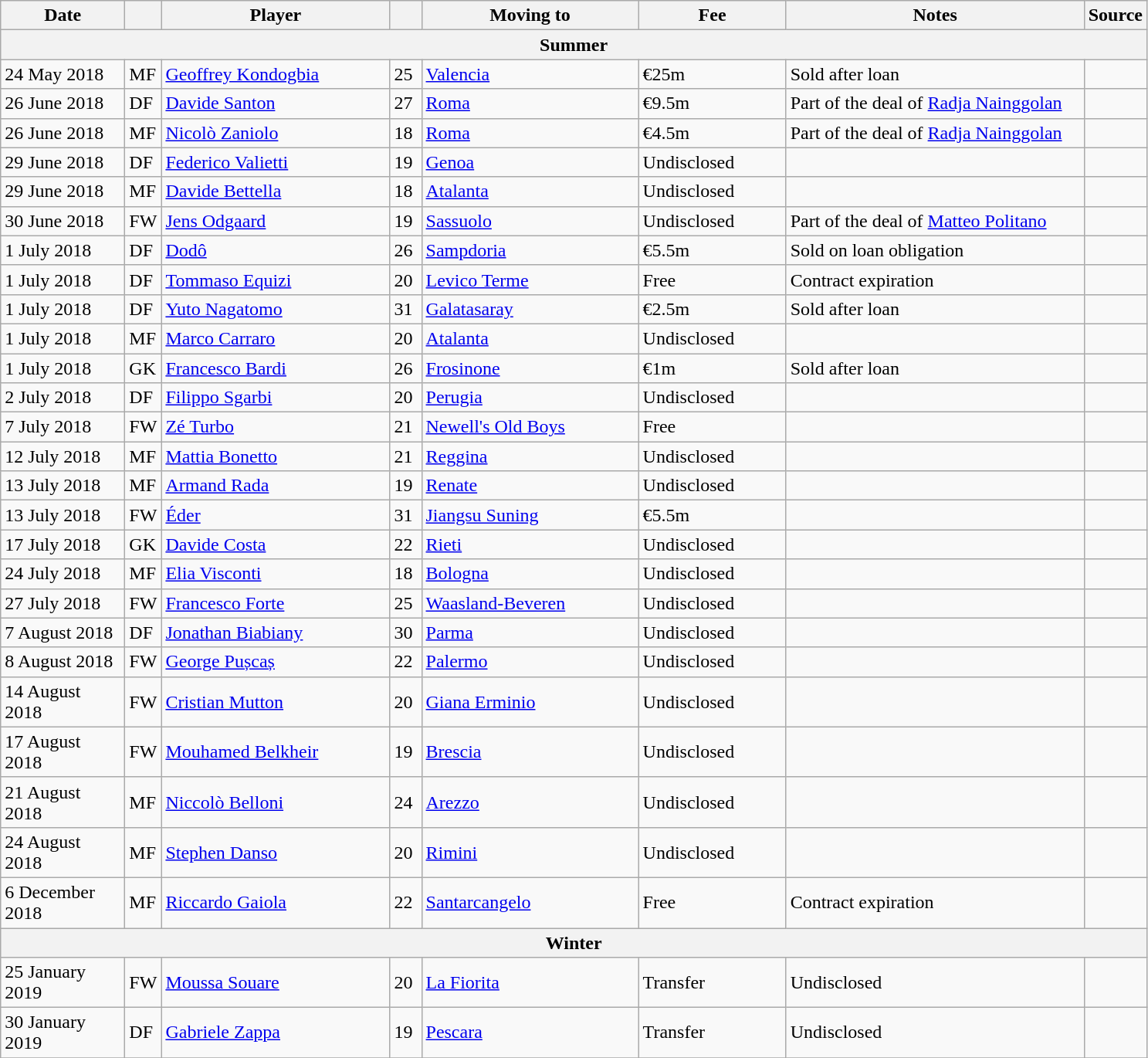<table class="wikitable sortable">
<tr>
<th style="width:100px;">Date</th>
<th style="width:20px;"></th>
<th style="width:190px;">Player</th>
<th style="width:20px;"></th>
<th style="width:180px;">Moving to</th>
<th style="width:120px;" class="unsortable">Fee</th>
<th style="width:250px;" class="unsortable">Notes</th>
<th style="width:20px;">Source</th>
</tr>
<tr>
<th colspan=8>Summer</th>
</tr>
<tr>
<td>24 May 2018</td>
<td>MF</td>
<td> <a href='#'>Geoffrey Kondogbia</a></td>
<td>25</td>
<td> <a href='#'>Valencia</a></td>
<td>€25m</td>
<td>Sold after loan</td>
<td></td>
</tr>
<tr>
<td>26 June 2018</td>
<td>DF</td>
<td> <a href='#'>Davide Santon</a></td>
<td>27</td>
<td> <a href='#'>Roma</a></td>
<td>€9.5m</td>
<td>Part of the deal of <a href='#'>Radja Nainggolan</a></td>
<td></td>
</tr>
<tr>
<td>26 June 2018</td>
<td>MF</td>
<td> <a href='#'>Nicolò Zaniolo</a></td>
<td>18</td>
<td> <a href='#'>Roma</a></td>
<td>€4.5m</td>
<td>Part of the deal of <a href='#'>Radja Nainggolan</a></td>
<td></td>
</tr>
<tr>
<td>29 June 2018</td>
<td>DF</td>
<td> <a href='#'>Federico Valietti</a></td>
<td>19</td>
<td> <a href='#'>Genoa</a></td>
<td>Undisclosed</td>
<td></td>
<td></td>
</tr>
<tr>
<td>29 June 2018</td>
<td>MF</td>
<td> <a href='#'>Davide Bettella</a></td>
<td>18</td>
<td> <a href='#'>Atalanta</a></td>
<td>Undisclosed</td>
<td></td>
<td></td>
</tr>
<tr>
<td>30 June 2018</td>
<td>FW</td>
<td> <a href='#'>Jens Odgaard</a></td>
<td>19</td>
<td> <a href='#'>Sassuolo</a></td>
<td>Undisclosed</td>
<td>Part of the deal of <a href='#'>Matteo Politano</a></td>
<td></td>
</tr>
<tr>
<td>1 July 2018</td>
<td>DF</td>
<td> <a href='#'>Dodô</a></td>
<td>26</td>
<td> <a href='#'>Sampdoria</a></td>
<td>€5.5m</td>
<td>Sold on loan obligation</td>
<td></td>
</tr>
<tr>
<td>1 July 2018</td>
<td>DF</td>
<td> <a href='#'>Tommaso Equizi</a></td>
<td>20</td>
<td> <a href='#'>Levico Terme</a></td>
<td>Free</td>
<td>Contract expiration</td>
<td></td>
</tr>
<tr>
<td>1 July 2018</td>
<td>DF</td>
<td> <a href='#'>Yuto Nagatomo</a></td>
<td>31</td>
<td> <a href='#'>Galatasaray</a></td>
<td>€2.5m</td>
<td>Sold after loan</td>
<td></td>
</tr>
<tr>
<td>1 July 2018</td>
<td>MF</td>
<td> <a href='#'>Marco Carraro</a></td>
<td>20</td>
<td> <a href='#'>Atalanta</a></td>
<td>Undisclosed</td>
<td></td>
<td></td>
</tr>
<tr>
<td>1 July 2018</td>
<td>GK</td>
<td> <a href='#'>Francesco Bardi</a></td>
<td>26</td>
<td> <a href='#'>Frosinone</a></td>
<td>€1m</td>
<td>Sold after loan</td>
<td></td>
</tr>
<tr>
<td>2 July 2018</td>
<td>DF</td>
<td> <a href='#'>Filippo Sgarbi</a></td>
<td>20</td>
<td> <a href='#'>Perugia</a></td>
<td>Undisclosed</td>
<td></td>
<td></td>
</tr>
<tr>
<td>7 July 2018</td>
<td>FW</td>
<td> <a href='#'>Zé Turbo</a></td>
<td>21</td>
<td> <a href='#'>Newell's Old Boys</a></td>
<td>Free</td>
<td></td>
<td></td>
</tr>
<tr>
<td>12 July 2018</td>
<td>MF</td>
<td> <a href='#'>Mattia Bonetto</a></td>
<td>21</td>
<td> <a href='#'>Reggina</a></td>
<td>Undisclosed</td>
<td></td>
<td></td>
</tr>
<tr>
<td>13 July 2018</td>
<td>MF</td>
<td> <a href='#'>Armand Rada</a></td>
<td>19</td>
<td> <a href='#'>Renate</a></td>
<td>Undisclosed</td>
<td></td>
<td></td>
</tr>
<tr>
<td>13 July 2018</td>
<td>FW</td>
<td> <a href='#'>Éder</a></td>
<td>31</td>
<td> <a href='#'>Jiangsu Suning</a></td>
<td>€5.5m</td>
<td></td>
<td></td>
</tr>
<tr>
<td>17 July 2018</td>
<td>GK</td>
<td> <a href='#'>Davide Costa</a></td>
<td>22</td>
<td> <a href='#'>Rieti</a></td>
<td>Undisclosed</td>
<td></td>
<td></td>
</tr>
<tr>
<td>24 July 2018</td>
<td>MF</td>
<td> <a href='#'>Elia Visconti</a></td>
<td>18</td>
<td> <a href='#'>Bologna</a></td>
<td>Undisclosed</td>
<td></td>
<td></td>
</tr>
<tr>
<td>27 July 2018</td>
<td>FW</td>
<td> <a href='#'>Francesco Forte</a></td>
<td>25</td>
<td> <a href='#'>Waasland-Beveren</a></td>
<td>Undisclosed</td>
<td></td>
<td></td>
</tr>
<tr>
<td>7 August 2018</td>
<td>DF</td>
<td> <a href='#'>Jonathan Biabiany</a></td>
<td>30</td>
<td> <a href='#'>Parma</a></td>
<td>Undisclosed</td>
<td></td>
<td></td>
</tr>
<tr>
<td>8 August 2018</td>
<td>FW</td>
<td> <a href='#'>George Pușcaș</a></td>
<td>22</td>
<td> <a href='#'>Palermo</a></td>
<td>Undisclosed</td>
<td></td>
<td></td>
</tr>
<tr>
<td>14 August 2018</td>
<td>FW</td>
<td> <a href='#'>Cristian Mutton</a></td>
<td>20</td>
<td> <a href='#'>Giana Erminio</a></td>
<td>Undisclosed</td>
<td></td>
<td></td>
</tr>
<tr>
<td>17 August 2018</td>
<td>FW</td>
<td> <a href='#'>Mouhamed Belkheir</a></td>
<td>19</td>
<td> <a href='#'>Brescia</a></td>
<td>Undisclosed</td>
<td></td>
<td></td>
</tr>
<tr>
<td>21 August 2018</td>
<td>MF</td>
<td> <a href='#'>Niccolò Belloni</a></td>
<td>24</td>
<td> <a href='#'>Arezzo</a></td>
<td>Undisclosed</td>
<td></td>
<td></td>
</tr>
<tr>
<td>24 August 2018</td>
<td>MF</td>
<td> <a href='#'>Stephen Danso</a></td>
<td>20</td>
<td> <a href='#'>Rimini</a></td>
<td>Undisclosed</td>
<td></td>
<td></td>
</tr>
<tr>
<td>6 December 2018</td>
<td>MF</td>
<td> <a href='#'>Riccardo Gaiola</a></td>
<td>22</td>
<td> <a href='#'>Santarcangelo</a></td>
<td>Free</td>
<td>Contract expiration</td>
<td></td>
</tr>
<tr>
<th colspan=8>Winter</th>
</tr>
<tr>
<td>25 January 2019</td>
<td>FW</td>
<td> <a href='#'>Moussa Souare</a></td>
<td>20</td>
<td> <a href='#'>La Fiorita</a></td>
<td>Transfer</td>
<td>Undisclosed</td>
<td></td>
</tr>
<tr>
<td>30 January 2019</td>
<td>DF</td>
<td> <a href='#'>Gabriele Zappa</a></td>
<td>19</td>
<td> <a href='#'>Pescara</a></td>
<td>Transfer</td>
<td>Undisclosed</td>
<td></td>
</tr>
<tr>
</tr>
</table>
